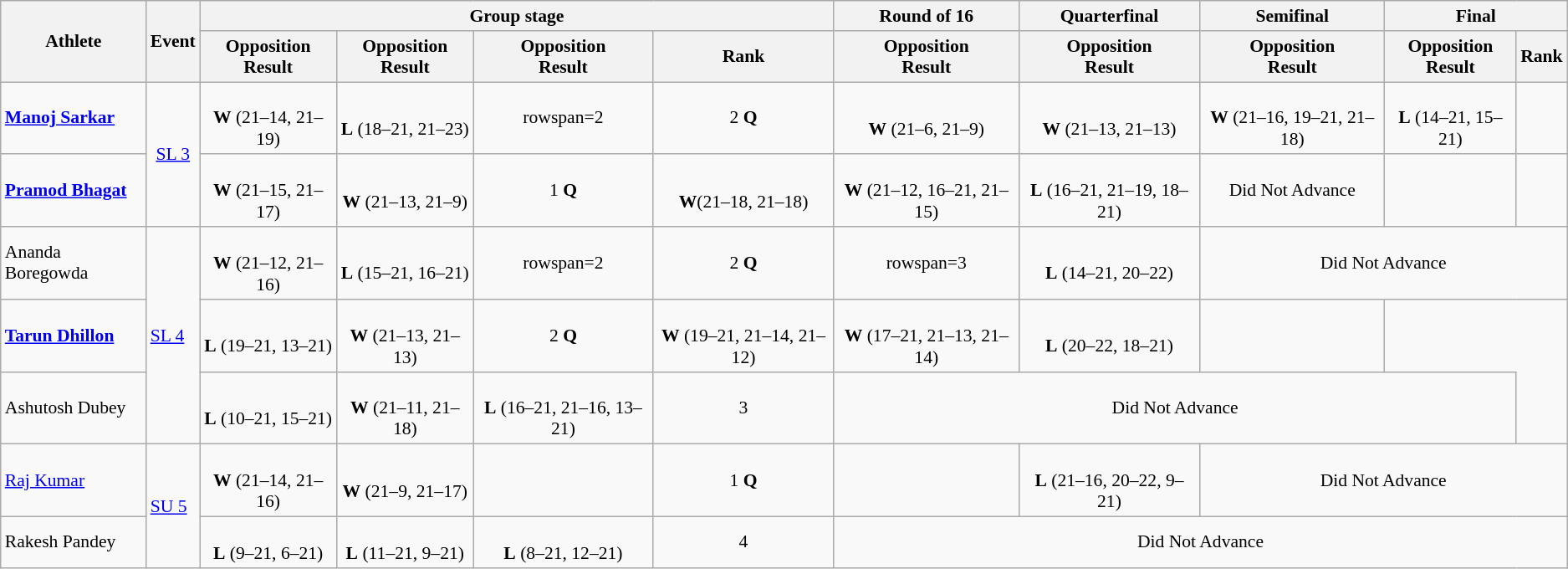<table class="wikitable" style="text-align:center; font-size:90%">
<tr>
<th rowspan=2>Athlete</th>
<th rowspan=2>Event</th>
<th colspan=4>Group stage</th>
<th>Round of 16</th>
<th>Quarterfinal</th>
<th>Semifinal</th>
<th colspan=2>Final</th>
</tr>
<tr>
<th>Opposition<br>Result</th>
<th>Opposition<br>Result</th>
<th>Opposition<br>Result</th>
<th>Rank</th>
<th>Opposition<br>Result</th>
<th>Opposition<br>Result</th>
<th>Opposition<br>Result</th>
<th>Opposition<br>Result</th>
<th>Rank</th>
</tr>
<tr>
<td align=left><strong><a href='#'>Manoj Sarkar</a></strong></td>
<td rowspan=2><a href='#'>SL 3</a></td>
<td><br><strong>W</strong> (21–14, 21–19)</td>
<td><br><strong>L</strong> (18–21, 21–23)</td>
<td>rowspan=2 </td>
<td>2 <strong>Q</strong></td>
<td><br><strong>W</strong> (21–6, 21–9)</td>
<td><br><strong>W</strong> (21–13, 21–13)</td>
<td><br><strong>W</strong> (21–16, 19–21, 21–18)</td>
<td><br><strong>L</strong> (14–21, 15–21)</td>
<td></td>
</tr>
<tr>
<td align=left><strong><a href='#'>Pramod Bhagat</a></strong></td>
<td><br><strong>W</strong> (21–15, 21–17)</td>
<td><br><strong>W</strong> (21–13, 21–9)</td>
<td>1 <strong>Q</strong></td>
<td><br><strong>W</strong>(21–18, 21–18)</td>
<td><br><strong>W</strong> (21–12, 16–21, 21–15)</td>
<td><br><strong>L</strong> (16–21, 21–19, 18–21)</td>
<td>Did Not Advance</td>
<td></td>
</tr>
<tr>
<td align=left>Ananda Boregowda</td>
<td align=left rowspan=3><a href='#'>SL 4</a></td>
<td><br><strong>W</strong> (21–12, 21–16)</td>
<td><br><strong>L</strong> (15–21, 16–21)</td>
<td>rowspan=2 </td>
<td>2 <strong>Q</strong></td>
<td>rowspan=3 </td>
<td><br><strong>L</strong> (14–21, 20–22)</td>
<td colspan="3">Did Not Advance</td>
</tr>
<tr>
<td align=left><strong><a href='#'>Tarun Dhillon</a></strong></td>
<td><br><strong>L</strong> (19–21, 13–21)</td>
<td><br><strong>W</strong> (21–13, 21–13)</td>
<td>2 <strong>Q</strong></td>
<td><br><strong>W</strong> (19–21, 21–14, 21–12)</td>
<td><br><strong>W</strong> (17–21, 21–13, 21–14)</td>
<td><br><strong>L</strong> (20–22, 18–21)</td>
<td></td>
</tr>
<tr>
<td align=left>Ashutosh Dubey</td>
<td><br><strong>L</strong> (10–21, 15–21)</td>
<td><br><strong>W</strong> (21–11, 21–18)</td>
<td><br><strong>L</strong> (16–21, 21–16, 13–21)</td>
<td>3</td>
<td colspan="4">Did Not Advance</td>
</tr>
<tr>
<td align=left><a href='#'>Raj Kumar</a></td>
<td align=left rowspan=2><a href='#'>SU 5</a></td>
<td><br><strong>W</strong> (21–14, 21–16)</td>
<td><br><strong>W</strong> (21–9, 21–17)</td>
<td></td>
<td>1 <strong>Q</strong></td>
<td></td>
<td><br><strong>L</strong> (21–16, 20–22, 9–21)</td>
<td colspan=3>Did Not Advance</td>
</tr>
<tr>
<td align=left>Rakesh Pandey</td>
<td><br><strong>L</strong> (9–21, 6–21)</td>
<td><br><strong>L</strong> (11–21, 9–21)</td>
<td><br><strong>L</strong> (8–21, 12–21)</td>
<td>4</td>
<td colspan="5">Did Not Advance</td>
</tr>
</table>
